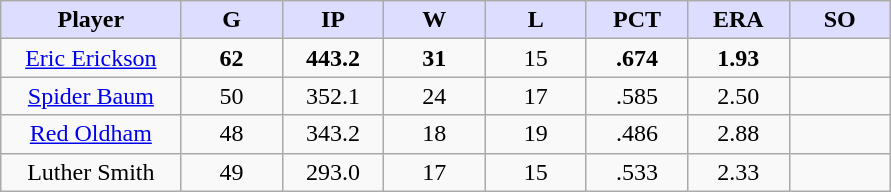<table class="wikitable sortable">
<tr>
<th style="background:#ddf; width:16%;">Player</th>
<th style="background:#ddf; width:9%;">G</th>
<th style="background:#ddf; width:9%;">IP</th>
<th style="background:#ddf; width:9%;">W</th>
<th style="background:#ddf; width:9%;">L</th>
<th style="background:#ddf; width:9%;">PCT</th>
<th style="background:#ddf; width:9%;">ERA</th>
<th style="background:#ddf; width:9%;">SO</th>
</tr>
<tr style="text-align:center;">
<td><a href='#'>Eric Erickson</a></td>
<td><strong>62</strong></td>
<td><strong>443.2</strong></td>
<td><strong>31</strong></td>
<td>15</td>
<td><strong>.674</strong></td>
<td><strong>1.93</strong></td>
<td></td>
</tr>
<tr style="text-align:center;">
<td><a href='#'>Spider Baum</a></td>
<td>50</td>
<td>352.1</td>
<td>24</td>
<td>17</td>
<td>.585</td>
<td>2.50</td>
<td></td>
</tr>
<tr style="text-align:center;">
<td><a href='#'>Red Oldham</a></td>
<td>48</td>
<td>343.2</td>
<td>18</td>
<td>19</td>
<td>.486</td>
<td>2.88</td>
<td></td>
</tr>
<tr style="text-align:center;">
<td>Luther Smith</td>
<td>49</td>
<td>293.0</td>
<td>17</td>
<td>15</td>
<td>.533</td>
<td>2.33</td>
<td></td>
</tr>
</table>
